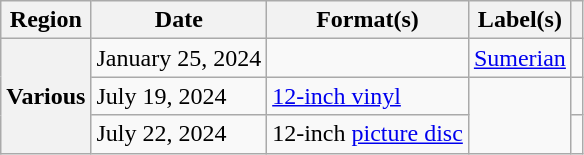<table class="wikitable plainrowheaders">
<tr>
<th scope="col">Region</th>
<th scope="col">Date</th>
<th scope="col">Format(s)</th>
<th scope="col">Label(s)</th>
<th scope="col"></th>
</tr>
<tr>
<th rowspan="3" scope="row">Various</th>
<td>January 25, 2024</td>
<td></td>
<td><a href='#'>Sumerian</a></td>
<td align="center"></td>
</tr>
<tr>
<td>July 19, 2024</td>
<td><a href='#'>12-inch vinyl</a></td>
<td rowspan="2"></td>
<td align="center"></td>
</tr>
<tr>
<td>July 22, 2024</td>
<td>12-inch <a href='#'>picture disc</a></td>
<td align="center"></td>
</tr>
</table>
